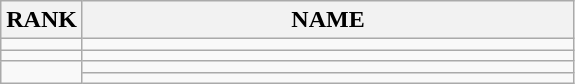<table class="wikitable">
<tr>
<th>RANK</th>
<th style="width: 20em">NAME</th>
</tr>
<tr>
<td align="center"></td>
<td></td>
</tr>
<tr>
<td align="center"></td>
<td></td>
</tr>
<tr>
<td rowspan=2 align="center"></td>
<td></td>
</tr>
<tr>
<td></td>
</tr>
</table>
